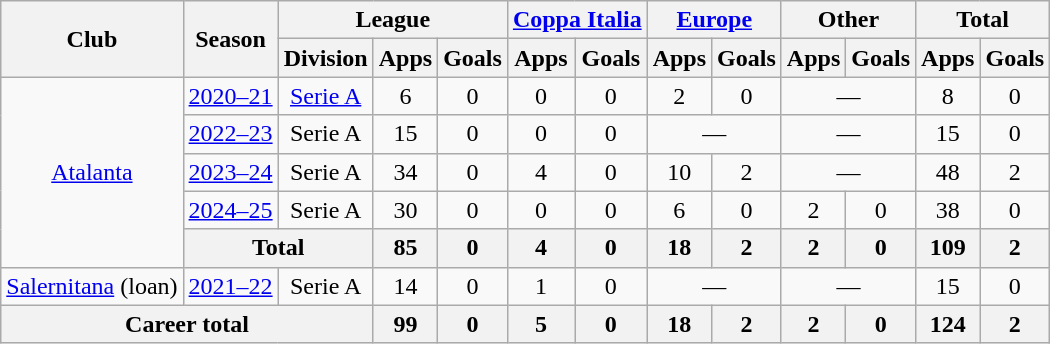<table class="wikitable" style="text-align:center">
<tr>
<th rowspan="2">Club</th>
<th rowspan="2">Season</th>
<th colspan="3">League</th>
<th colspan="2"><a href='#'>Coppa Italia</a></th>
<th colspan="2"><a href='#'>Europe</a></th>
<th colspan="2">Other</th>
<th colspan="2">Total</th>
</tr>
<tr>
<th>Division</th>
<th>Apps</th>
<th>Goals</th>
<th>Apps</th>
<th>Goals</th>
<th>Apps</th>
<th>Goals</th>
<th>Apps</th>
<th>Goals</th>
<th>Apps</th>
<th>Goals</th>
</tr>
<tr>
<td rowspan="5"><a href='#'>Atalanta</a></td>
<td><a href='#'>2020–21</a></td>
<td><a href='#'>Serie A</a></td>
<td>6</td>
<td>0</td>
<td>0</td>
<td>0</td>
<td>2</td>
<td>0</td>
<td colspan="2">—</td>
<td>8</td>
<td>0</td>
</tr>
<tr>
<td><a href='#'>2022–23</a></td>
<td>Serie A</td>
<td>15</td>
<td>0</td>
<td>0</td>
<td>0</td>
<td colspan="2">—</td>
<td colspan="2">—</td>
<td>15</td>
<td>0</td>
</tr>
<tr>
<td><a href='#'>2023–24</a></td>
<td>Serie A</td>
<td>34</td>
<td>0</td>
<td>4</td>
<td>0</td>
<td>10</td>
<td>2</td>
<td colspan="2">—</td>
<td>48</td>
<td>2</td>
</tr>
<tr>
<td><a href='#'>2024–25</a></td>
<td>Serie A</td>
<td>30</td>
<td>0</td>
<td>0</td>
<td>0</td>
<td>6</td>
<td>0</td>
<td>2</td>
<td>0</td>
<td>38</td>
<td>0</td>
</tr>
<tr>
<th colspan="2">Total</th>
<th>85</th>
<th>0</th>
<th>4</th>
<th>0</th>
<th>18</th>
<th>2</th>
<th>2</th>
<th>0</th>
<th>109</th>
<th>2</th>
</tr>
<tr>
<td><a href='#'>Salernitana</a> (loan)</td>
<td><a href='#'>2021–22</a></td>
<td>Serie A</td>
<td>14</td>
<td>0</td>
<td>1</td>
<td>0</td>
<td colspan="2">—</td>
<td colspan="2">—</td>
<td>15</td>
<td>0</td>
</tr>
<tr>
<th colspan="3">Career total</th>
<th>99</th>
<th>0</th>
<th>5</th>
<th>0</th>
<th>18</th>
<th>2</th>
<th>2</th>
<th>0</th>
<th>124</th>
<th>2</th>
</tr>
</table>
